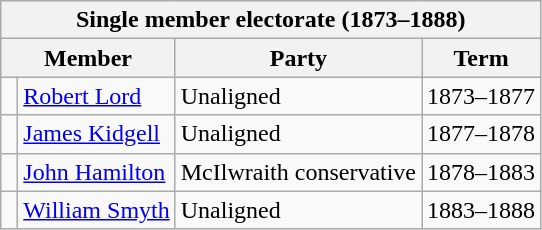<table class="wikitable">
<tr>
<th colspan="4">Single member electorate (1873–1888)</th>
</tr>
<tr>
<th colspan="2">Member</th>
<th>Party</th>
<th>Term</th>
</tr>
<tr>
<td> </td>
<td><a href='#'>Robert Lord</a></td>
<td>Unaligned</td>
<td>1873–1877</td>
</tr>
<tr>
<td> </td>
<td><a href='#'>James Kidgell</a></td>
<td>Unaligned</td>
<td>1877–1878</td>
</tr>
<tr>
<td> </td>
<td><a href='#'>John Hamilton</a></td>
<td>McIlwraith conservative</td>
<td>1878–1883</td>
</tr>
<tr>
<td> </td>
<td><a href='#'>William Smyth</a></td>
<td>Unaligned</td>
<td>1883–1888</td>
</tr>
</table>
